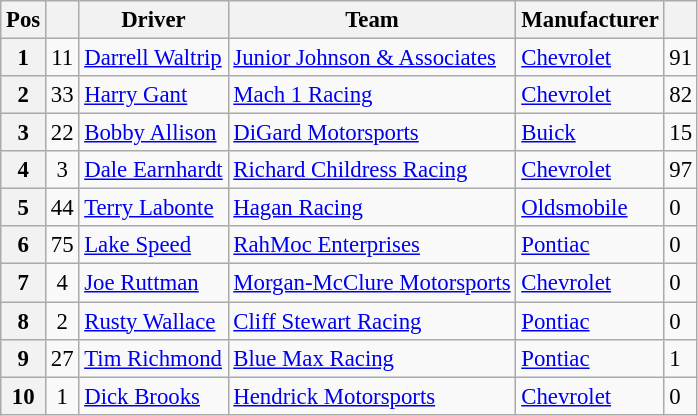<table class="wikitable" style="font-size:95%">
<tr>
<th>Pos</th>
<th></th>
<th>Driver</th>
<th>Team</th>
<th>Manufacturer</th>
<th></th>
</tr>
<tr>
<th>1</th>
<td align="center">11</td>
<td><a href='#'>Darrell Waltrip</a></td>
<td><a href='#'>Junior Johnson & Associates</a></td>
<td><a href='#'>Chevrolet</a></td>
<td>91</td>
</tr>
<tr>
<th>2</th>
<td align="center">33</td>
<td><a href='#'>Harry Gant</a></td>
<td><a href='#'>Mach 1 Racing</a></td>
<td><a href='#'>Chevrolet</a></td>
<td>82</td>
</tr>
<tr>
<th>3</th>
<td align="center">22</td>
<td><a href='#'>Bobby Allison</a></td>
<td><a href='#'>DiGard Motorsports</a></td>
<td><a href='#'>Buick</a></td>
<td>15</td>
</tr>
<tr>
<th>4</th>
<td align="center">3</td>
<td><a href='#'>Dale Earnhardt</a></td>
<td><a href='#'>Richard Childress Racing</a></td>
<td><a href='#'>Chevrolet</a></td>
<td>97</td>
</tr>
<tr>
<th>5</th>
<td align="center">44</td>
<td><a href='#'>Terry Labonte</a></td>
<td><a href='#'>Hagan Racing</a></td>
<td><a href='#'>Oldsmobile</a></td>
<td>0</td>
</tr>
<tr>
<th>6</th>
<td align="center">75</td>
<td><a href='#'>Lake Speed</a></td>
<td><a href='#'>RahMoc Enterprises</a></td>
<td><a href='#'>Pontiac</a></td>
<td>0</td>
</tr>
<tr>
<th>7</th>
<td align="center">4</td>
<td><a href='#'>Joe Ruttman</a></td>
<td><a href='#'>Morgan-McClure Motorsports</a></td>
<td><a href='#'>Chevrolet</a></td>
<td>0</td>
</tr>
<tr>
<th>8</th>
<td align="center">2</td>
<td><a href='#'>Rusty Wallace</a></td>
<td><a href='#'>Cliff Stewart Racing</a></td>
<td><a href='#'>Pontiac</a></td>
<td>0</td>
</tr>
<tr>
<th>9</th>
<td align="center">27</td>
<td><a href='#'>Tim Richmond</a></td>
<td><a href='#'>Blue Max Racing</a></td>
<td><a href='#'>Pontiac</a></td>
<td>1</td>
</tr>
<tr>
<th>10</th>
<td align="center">1</td>
<td><a href='#'>Dick Brooks</a></td>
<td><a href='#'>Hendrick Motorsports</a></td>
<td><a href='#'>Chevrolet</a></td>
<td>0</td>
</tr>
</table>
